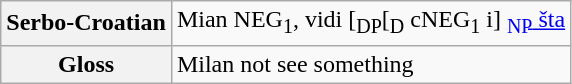<table class="wikitable">
<tr>
<th><strong>Serbo-Croatian</strong></th>
<td>Mian NEG<sub>1</sub>, vidi [<sub>DP</sub>[<sub>D</sub> cNEG<sub>1</sub> i] <a href='#'><sub>NP</sub> šta</a></td>
</tr>
<tr>
<th><strong>Gloss</strong></th>
<td>Milan  not     see                            something</td>
</tr>
</table>
